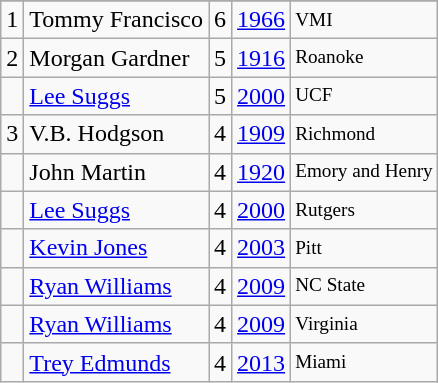<table class="wikitable">
<tr>
</tr>
<tr>
<td>1</td>
<td>Tommy Francisco</td>
<td>6</td>
<td><a href='#'>1966</a></td>
<td style="font-size:80%;">VMI</td>
</tr>
<tr>
<td>2</td>
<td>Morgan Gardner</td>
<td>5</td>
<td><a href='#'>1916</a></td>
<td style="font-size:80%;">Roanoke</td>
</tr>
<tr>
<td></td>
<td><a href='#'>Lee Suggs</a></td>
<td>5</td>
<td><a href='#'>2000</a></td>
<td style="font-size:80%;">UCF</td>
</tr>
<tr>
<td>3</td>
<td>V.B. Hodgson</td>
<td>4</td>
<td><a href='#'>1909</a></td>
<td style="font-size:80%;">Richmond</td>
</tr>
<tr>
<td></td>
<td>John Martin</td>
<td>4</td>
<td><a href='#'>1920</a></td>
<td style="font-size:80%;">Emory and Henry</td>
</tr>
<tr>
<td></td>
<td><a href='#'>Lee Suggs</a></td>
<td>4</td>
<td><a href='#'>2000</a></td>
<td style="font-size:80%;">Rutgers</td>
</tr>
<tr>
<td></td>
<td><a href='#'>Kevin Jones</a></td>
<td>4</td>
<td><a href='#'>2003</a></td>
<td style="font-size:80%;">Pitt</td>
</tr>
<tr>
<td></td>
<td><a href='#'>Ryan Williams</a></td>
<td>4</td>
<td><a href='#'>2009</a></td>
<td style="font-size:80%;">NC State</td>
</tr>
<tr>
<td></td>
<td><a href='#'>Ryan Williams</a></td>
<td>4</td>
<td><a href='#'>2009</a></td>
<td style="font-size:80%;">Virginia</td>
</tr>
<tr>
<td></td>
<td><a href='#'>Trey Edmunds</a></td>
<td>4</td>
<td><a href='#'>2013</a></td>
<td style="font-size:80%;">Miami</td>
</tr>
</table>
